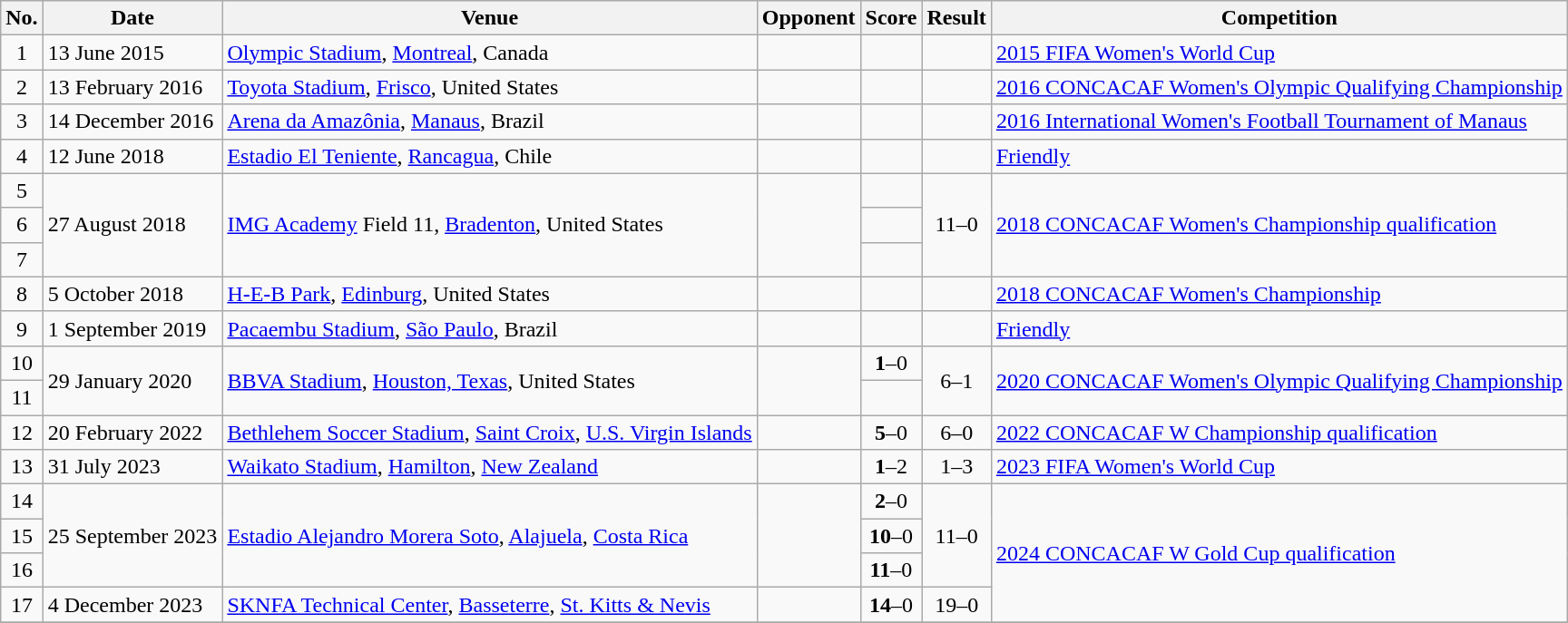<table class="wikitable plainrowheaders">
<tr>
<th>No.</th>
<th>Date</th>
<th>Venue</th>
<th>Opponent</th>
<th>Score</th>
<th>Result</th>
<th>Competition</th>
</tr>
<tr>
<td align="center">1</td>
<td>13 June 2015</td>
<td><a href='#'>Olympic Stadium</a>, <a href='#'>Montreal</a>, Canada</td>
<td></td>
<td></td>
<td></td>
<td><a href='#'>2015 FIFA Women's World Cup</a></td>
</tr>
<tr>
<td align="center">2</td>
<td>13 February 2016</td>
<td><a href='#'>Toyota Stadium</a>, <a href='#'>Frisco</a>, United States</td>
<td></td>
<td></td>
<td></td>
<td><a href='#'>2016 CONCACAF Women's Olympic Qualifying Championship</a></td>
</tr>
<tr>
<td align="center">3</td>
<td>14 December 2016</td>
<td><a href='#'>Arena da Amazônia</a>, <a href='#'>Manaus</a>, Brazil</td>
<td></td>
<td></td>
<td></td>
<td><a href='#'>2016 International Women's Football Tournament of Manaus</a></td>
</tr>
<tr>
<td align="center">4</td>
<td>12 June 2018</td>
<td><a href='#'>Estadio El Teniente</a>, <a href='#'>Rancagua</a>, Chile</td>
<td></td>
<td></td>
<td></td>
<td><a href='#'>Friendly</a></td>
</tr>
<tr>
<td align="center">5</td>
<td rowspan=3>27 August 2018</td>
<td rowspan=3><a href='#'>IMG Academy</a> Field 11, <a href='#'>Bradenton</a>, United States</td>
<td rowspan=3></td>
<td></td>
<td rowspan=3 style="text-align:center;">11–0</td>
<td rowspan=3><a href='#'>2018 CONCACAF Women's Championship qualification</a></td>
</tr>
<tr>
<td align="center">6</td>
<td></td>
</tr>
<tr>
<td align="center">7</td>
<td></td>
</tr>
<tr>
<td align="center">8</td>
<td>5 October 2018</td>
<td><a href='#'>H-E-B Park</a>, <a href='#'>Edinburg</a>, United States</td>
<td></td>
<td></td>
<td></td>
<td><a href='#'>2018 CONCACAF Women's Championship</a></td>
</tr>
<tr>
<td align="center">9</td>
<td>1 September 2019</td>
<td><a href='#'>Pacaembu Stadium</a>, <a href='#'>São Paulo</a>, Brazil</td>
<td></td>
<td></td>
<td></td>
<td><a href='#'>Friendly</a></td>
</tr>
<tr>
<td align="center">10</td>
<td rowspan=2>29 January 2020</td>
<td rowspan=2><a href='#'>BBVA Stadium</a>, <a href='#'>Houston, Texas</a>, United States</td>
<td rowspan=2></td>
<td align="center"><strong>1</strong>–0</td>
<td rowspan=2 align="center">6–1</td>
<td rowspan=2><a href='#'>2020 CONCACAF Women's Olympic Qualifying Championship</a></td>
</tr>
<tr>
<td align="center">11</td>
<td></td>
</tr>
<tr>
<td align="center">12</td>
<td>20 February 2022</td>
<td><a href='#'>Bethlehem Soccer Stadium</a>, <a href='#'>Saint Croix</a>, <a href='#'>U.S. Virgin Islands</a></td>
<td></td>
<td align=center><strong>5</strong>–0</td>
<td align=center>6–0</td>
<td><a href='#'>2022 CONCACAF W Championship qualification</a></td>
</tr>
<tr>
<td align="center">13</td>
<td>31 July 2023</td>
<td><a href='#'>Waikato Stadium</a>, <a href='#'>Hamilton</a>, <a href='#'>New Zealand</a></td>
<td></td>
<td align=center><strong>1</strong>–2</td>
<td align=center>1–3</td>
<td><a href='#'>2023 FIFA Women's World Cup</a></td>
</tr>
<tr>
<td align="center">14</td>
<td rowspan=3>25 September 2023</td>
<td rowspan=3><a href='#'>Estadio Alejandro Morera Soto</a>, <a href='#'>Alajuela</a>, <a href='#'>Costa Rica</a></td>
<td rowspan=3></td>
<td align=center><strong>2</strong>–0</td>
<td rowspan=3 align=center>11–0</td>
<td rowspan=4><a href='#'>2024 CONCACAF W Gold Cup qualification</a></td>
</tr>
<tr>
<td align="center">15</td>
<td align=center><strong>10</strong>–0</td>
</tr>
<tr>
<td align="center">16</td>
<td align=center><strong>11</strong>–0</td>
</tr>
<tr>
<td align="center">17</td>
<td>4 December 2023</td>
<td><a href='#'>SKNFA Technical Center</a>, <a href='#'>Basseterre</a>, <a href='#'>St. Kitts & Nevis</a></td>
<td></td>
<td align=center><strong>14</strong>–0</td>
<td align=center>19–0</td>
</tr>
<tr>
</tr>
</table>
